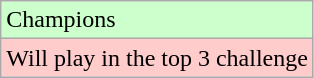<table class="wikitable">
<tr style="width:10px; background:#cfc;">
<td>Champions</td>
</tr>
<tr style="width:10px; background:#fcc;">
<td>Will play in the top 3 challenge</td>
</tr>
</table>
